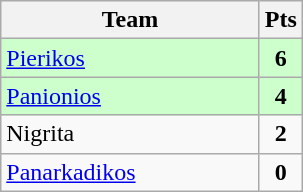<table class="wikitable" style="text-align: center;">
<tr>
<th width=165>Team</th>
<th width=20>Pts</th>
</tr>
<tr bgcolor="#ccffcc">
<td align=left><a href='#'>Pierikos</a></td>
<td><strong>6</strong></td>
</tr>
<tr bgcolor="#ccffcc">
<td align=left><a href='#'>Panionios</a></td>
<td><strong>4</strong></td>
</tr>
<tr>
<td align=left>Nigrita</td>
<td><strong>2</strong></td>
</tr>
<tr>
<td align=left><a href='#'>Panarkadikos</a></td>
<td><strong>0</strong></td>
</tr>
</table>
